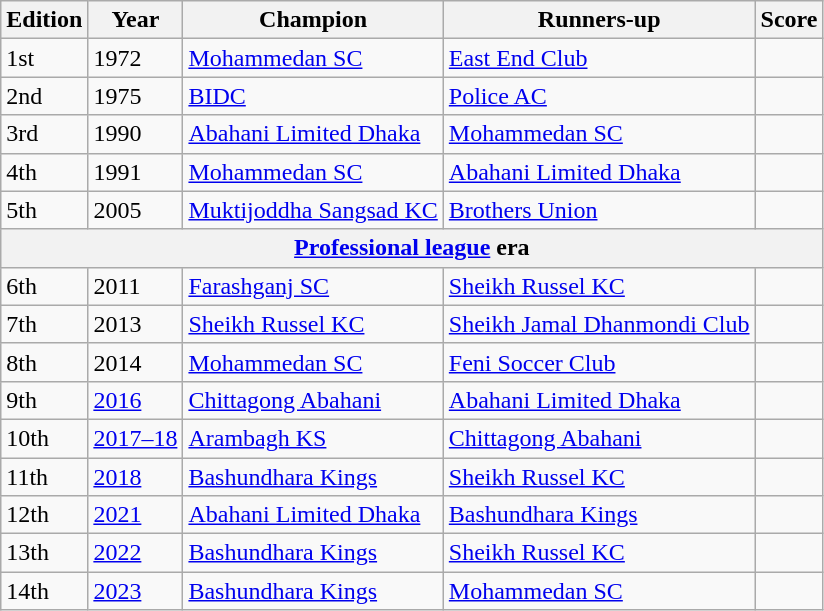<table class="wikitable">
<tr>
<th>Edition</th>
<th>Year</th>
<th>Champion</th>
<th>Runners-up</th>
<th>Score</th>
</tr>
<tr>
<td>1st</td>
<td>1972</td>
<td><a href='#'>Mohammedan SC</a></td>
<td><a href='#'>East End Club</a></td>
<td></td>
</tr>
<tr>
<td>2nd</td>
<td>1975</td>
<td><a href='#'>BIDC</a></td>
<td><a href='#'>Police AC</a></td>
<td></td>
</tr>
<tr>
<td>3rd</td>
<td>1990</td>
<td><a href='#'>Abahani Limited Dhaka</a></td>
<td><a href='#'>Mohammedan SC</a></td>
<td></td>
</tr>
<tr>
<td>4th</td>
<td>1991</td>
<td><a href='#'>Mohammedan SC</a></td>
<td><a href='#'>Abahani Limited Dhaka</a></td>
<td></td>
</tr>
<tr>
<td>5th</td>
<td>2005</td>
<td><a href='#'>Muktijoddha Sangsad KC</a></td>
<td><a href='#'>Brothers Union</a></td>
<td></td>
</tr>
<tr>
<th colspan="5"><a href='#'>Professional league</a> era</th>
</tr>
<tr>
<td>6th</td>
<td>2011</td>
<td><a href='#'>Farashganj SC</a></td>
<td><a href='#'>Sheikh Russel KC</a></td>
<td></td>
</tr>
<tr>
<td>7th</td>
<td>2013</td>
<td><a href='#'>Sheikh Russel KC</a></td>
<td><a href='#'>Sheikh Jamal Dhanmondi Club</a></td>
<td></td>
</tr>
<tr>
<td>8th</td>
<td>2014</td>
<td><a href='#'>Mohammedan SC</a></td>
<td><a href='#'>Feni Soccer Club</a></td>
<td></td>
</tr>
<tr>
<td>9th</td>
<td><a href='#'>2016</a></td>
<td><a href='#'>Chittagong Abahani</a></td>
<td><a href='#'>Abahani Limited Dhaka</a></td>
<td></td>
</tr>
<tr>
<td>10th</td>
<td><a href='#'>2017–18</a></td>
<td><a href='#'>Arambagh KS</a></td>
<td><a href='#'>Chittagong Abahani</a></td>
<td></td>
</tr>
<tr>
<td>11th</td>
<td><a href='#'>2018</a></td>
<td><a href='#'>Bashundhara Kings</a></td>
<td><a href='#'>Sheikh Russel KC</a></td>
<td></td>
</tr>
<tr>
<td>12th</td>
<td><a href='#'>2021</a></td>
<td><a href='#'>Abahani Limited Dhaka</a></td>
<td><a href='#'>Bashundhara Kings</a></td>
<td></td>
</tr>
<tr>
<td>13th</td>
<td><a href='#'>2022</a></td>
<td><a href='#'>Bashundhara Kings</a></td>
<td><a href='#'>Sheikh Russel KC</a></td>
<td></td>
</tr>
<tr>
<td>14th</td>
<td><a href='#'>2023</a></td>
<td><a href='#'>Bashundhara Kings</a></td>
<td><a href='#'>Mohammedan SC</a></td>
<td></td>
</tr>
</table>
